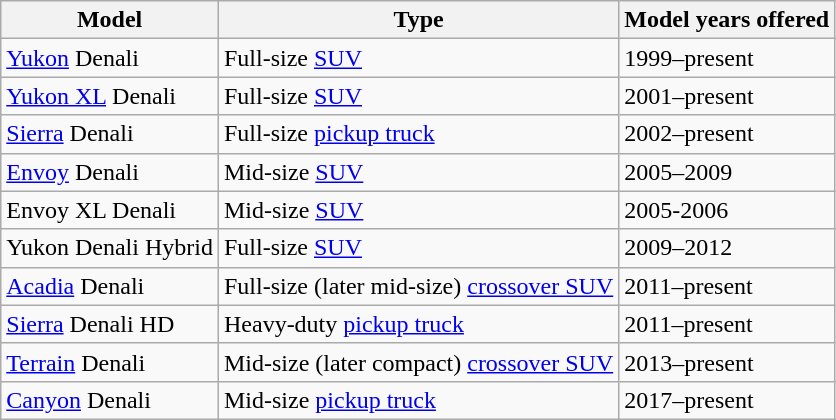<table class=wikitable>
<tr>
<th>Model</th>
<th>Type</th>
<th>Model years offered</th>
</tr>
<tr>
<td><a href='#'>Yukon</a> Denali</td>
<td>Full-size <a href='#'>SUV</a></td>
<td>1999–present</td>
</tr>
<tr>
<td><a href='#'>Yukon XL</a> Denali</td>
<td>Full-size <a href='#'>SUV</a></td>
<td>2001–present</td>
</tr>
<tr>
<td><a href='#'>Sierra</a> Denali</td>
<td>Full-size <a href='#'>pickup truck</a></td>
<td>2002–present</td>
</tr>
<tr>
<td><a href='#'>Envoy</a> Denali</td>
<td>Mid-size <a href='#'>SUV</a></td>
<td>2005–2009</td>
</tr>
<tr>
<td GMC Envoy>Envoy XL Denali</td>
<td>Mid-size <a href='#'>SUV</a></td>
<td>2005-2006</td>
</tr>
<tr>
<td>Yukon Denali Hybrid</td>
<td>Full-size <a href='#'>SUV</a></td>
<td>2009–2012</td>
</tr>
<tr>
<td><a href='#'>Acadia</a> Denali</td>
<td>Full-size (later mid-size) <a href='#'>crossover SUV</a></td>
<td>2011–present</td>
</tr>
<tr>
<td><a href='#'>Sierra</a> Denali HD</td>
<td>Heavy-duty <a href='#'>pickup truck</a></td>
<td>2011–present</td>
</tr>
<tr>
<td><a href='#'>Terrain</a> Denali</td>
<td>Mid-size (later compact) <a href='#'>crossover SUV</a></td>
<td>2013–present</td>
</tr>
<tr>
<td><a href='#'>Canyon</a> Denali</td>
<td>Mid-size <a href='#'>pickup truck</a></td>
<td>2017–present</td>
</tr>
</table>
